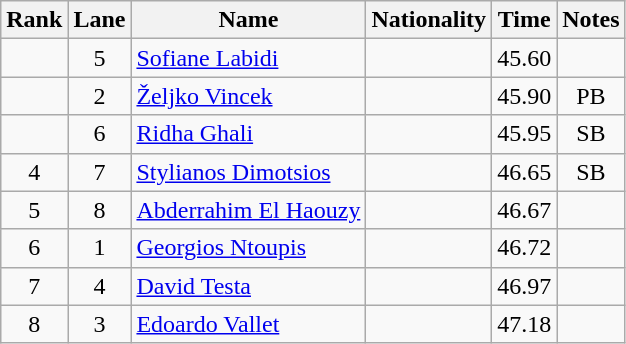<table class="wikitable sortable" style="text-align:center">
<tr>
<th>Rank</th>
<th>Lane</th>
<th>Name</th>
<th>Nationality</th>
<th>Time</th>
<th>Notes</th>
</tr>
<tr>
<td></td>
<td>5</td>
<td align=left><a href='#'>Sofiane Labidi</a></td>
<td align=left></td>
<td>45.60</td>
<td></td>
</tr>
<tr>
<td></td>
<td>2</td>
<td align=left><a href='#'>Željko Vincek</a></td>
<td align=left></td>
<td>45.90</td>
<td>PB</td>
</tr>
<tr>
<td></td>
<td>6</td>
<td align=left><a href='#'>Ridha Ghali</a></td>
<td align=left></td>
<td>45.95</td>
<td>SB</td>
</tr>
<tr>
<td>4</td>
<td>7</td>
<td align=left><a href='#'>Stylianos Dimotsios</a></td>
<td align=left></td>
<td>46.65</td>
<td>SB</td>
</tr>
<tr>
<td>5</td>
<td>8</td>
<td align=left><a href='#'>Abderrahim El Haouzy</a></td>
<td align=left></td>
<td>46.67</td>
<td></td>
</tr>
<tr>
<td>6</td>
<td>1</td>
<td align=left><a href='#'>Georgios Ntoupis</a></td>
<td align=left></td>
<td>46.72</td>
<td></td>
</tr>
<tr>
<td>7</td>
<td>4</td>
<td align=left><a href='#'>David Testa</a></td>
<td align=left></td>
<td>46.97</td>
<td></td>
</tr>
<tr>
<td>8</td>
<td>3</td>
<td align=left><a href='#'>Edoardo Vallet</a></td>
<td align=left></td>
<td>47.18</td>
<td></td>
</tr>
</table>
